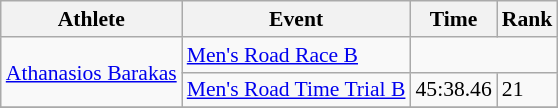<table class=wikitable style="font-size:90%">
<tr>
<th>Athlete</th>
<th>Event</th>
<th>Time</th>
<th>Rank</th>
</tr>
<tr>
<td rowspan=2><a href='#'>Athanasios Barakas</a></td>
<td><a href='#'>Men's Road Race B</a></td>
<td colspan=2></td>
</tr>
<tr>
<td><a href='#'>Men's Road Time Trial B</a></td>
<td>45:38.46</td>
<td>21</td>
</tr>
<tr>
</tr>
</table>
